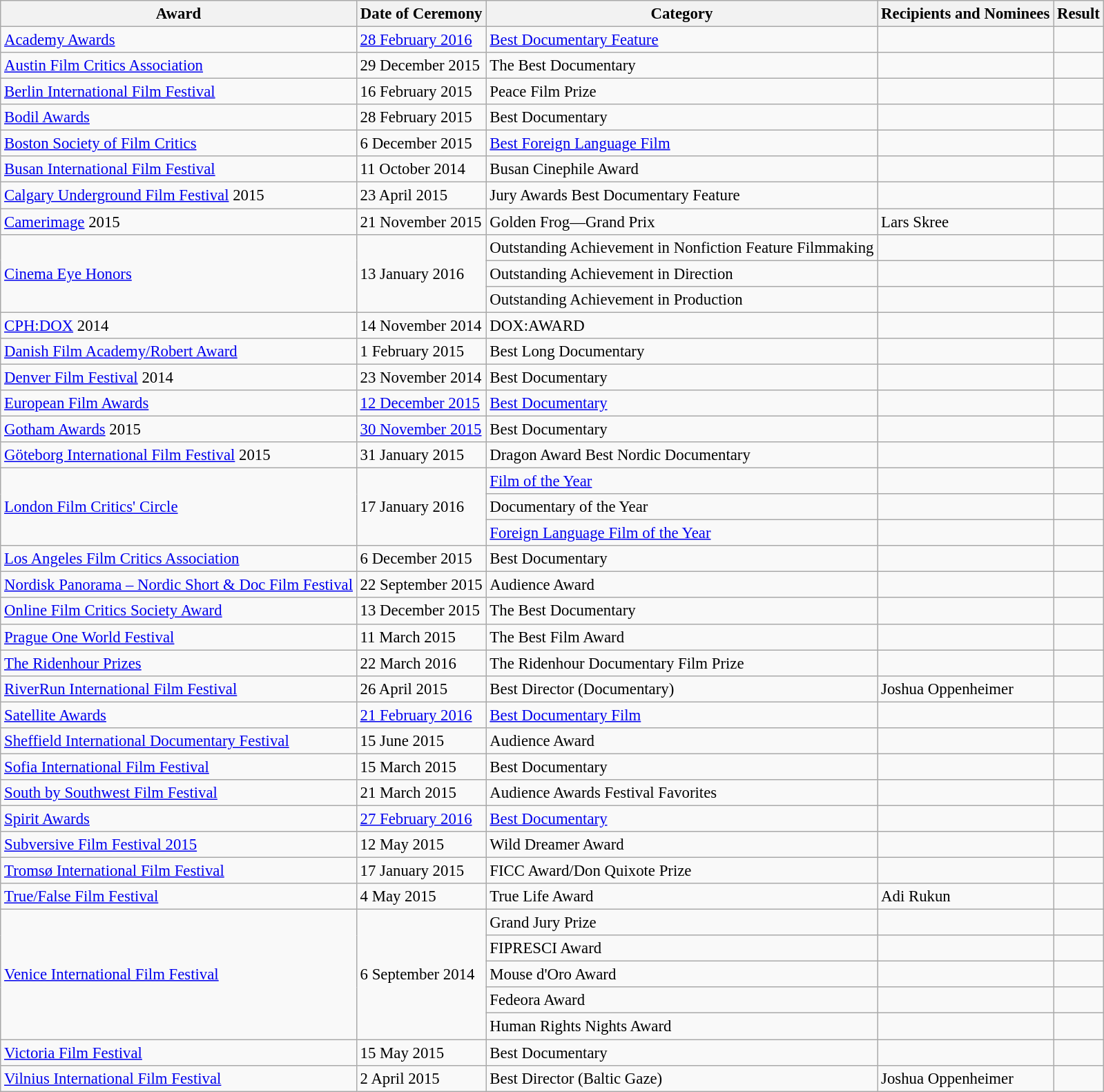<table class="wikitable" style="font-size: 95%;">
<tr>
<th>Award</th>
<th>Date of Ceremony</th>
<th>Category</th>
<th>Recipients and Nominees</th>
<th>Result</th>
</tr>
<tr>
<td><a href='#'>Academy Awards</a></td>
<td><a href='#'>28 February 2016</a></td>
<td><a href='#'>Best Documentary Feature</a></td>
<td></td>
<td></td>
</tr>
<tr>
<td><a href='#'>Austin Film Critics Association</a></td>
<td>29 December 2015</td>
<td>The Best Documentary</td>
<td></td>
<td></td>
</tr>
<tr>
<td><a href='#'>Berlin International Film Festival</a></td>
<td>16 February 2015</td>
<td>Peace Film Prize</td>
<td></td>
<td></td>
</tr>
<tr>
<td><a href='#'>Bodil Awards</a></td>
<td>28 February 2015</td>
<td>Best Documentary</td>
<td></td>
<td></td>
</tr>
<tr>
<td><a href='#'>Boston Society of Film Critics</a></td>
<td>6 December 2015</td>
<td><a href='#'>Best Foreign Language Film</a></td>
<td></td>
<td></td>
</tr>
<tr>
<td><a href='#'>Busan International Film Festival</a></td>
<td>11 October 2014</td>
<td>Busan Cinephile Award</td>
<td></td>
<td></td>
</tr>
<tr>
<td><a href='#'>Calgary Underground Film Festival</a> 2015</td>
<td>23 April 2015</td>
<td>Jury Awards Best Documentary Feature</td>
<td></td>
<td></td>
</tr>
<tr>
<td><a href='#'>Camerimage</a> 2015</td>
<td>21 November 2015</td>
<td>Golden Frog—Grand Prix</td>
<td>Lars Skree</td>
<td></td>
</tr>
<tr>
<td rowspan="3"><a href='#'>Cinema Eye Honors</a></td>
<td rowspan="3">13 January 2016</td>
<td>Outstanding Achievement in Nonfiction Feature Filmmaking</td>
<td></td>
<td></td>
</tr>
<tr>
<td>Outstanding Achievement in Direction</td>
<td></td>
<td></td>
</tr>
<tr>
<td>Outstanding Achievement in Production</td>
<td></td>
<td></td>
</tr>
<tr>
<td><a href='#'>CPH:DOX</a> 2014</td>
<td>14 November 2014</td>
<td>DOX:AWARD</td>
<td></td>
<td></td>
</tr>
<tr>
<td><a href='#'>Danish Film Academy/Robert Award</a></td>
<td>1 February 2015</td>
<td>Best Long Documentary</td>
<td></td>
<td></td>
</tr>
<tr>
<td><a href='#'>Denver Film Festival</a> 2014</td>
<td>23 November 2014</td>
<td>Best Documentary</td>
<td></td>
<td></td>
</tr>
<tr>
<td><a href='#'>European Film Awards</a></td>
<td><a href='#'>12 December 2015</a></td>
<td><a href='#'>Best Documentary</a></td>
<td></td>
<td></td>
</tr>
<tr>
<td><a href='#'>Gotham Awards</a> 2015</td>
<td><a href='#'>30 November 2015</a></td>
<td>Best Documentary</td>
<td></td>
<td></td>
</tr>
<tr>
<td><a href='#'>Göteborg International Film Festival</a> 2015</td>
<td>31 January 2015</td>
<td>Dragon Award Best Nordic Documentary</td>
<td></td>
<td></td>
</tr>
<tr>
<td rowspan=3><a href='#'>London Film Critics' Circle</a></td>
<td rowspan=3>17 January 2016</td>
<td><a href='#'>Film of the Year</a></td>
<td></td>
<td></td>
</tr>
<tr>
<td>Documentary of the Year</td>
<td></td>
<td></td>
</tr>
<tr>
<td><a href='#'>Foreign Language Film of the Year</a></td>
<td></td>
<td></td>
</tr>
<tr>
<td><a href='#'>Los Angeles Film Critics Association</a></td>
<td>6 December 2015</td>
<td>Best Documentary</td>
<td></td>
<td></td>
</tr>
<tr>
<td><a href='#'>Nordisk Panorama – Nordic Short & Doc Film Festival</a></td>
<td>22 September 2015</td>
<td>Audience Award</td>
<td></td>
<td></td>
</tr>
<tr>
<td><a href='#'>Online Film Critics Society Award</a></td>
<td>13 December 2015</td>
<td>The Best Documentary</td>
<td></td>
<td></td>
</tr>
<tr>
<td><a href='#'>Prague One World Festival</a></td>
<td>11 March 2015</td>
<td>The Best Film Award</td>
<td></td>
<td></td>
</tr>
<tr>
<td><a href='#'>The Ridenhour Prizes</a></td>
<td>22 March 2016</td>
<td>The Ridenhour Documentary Film Prize</td>
<td></td>
<td></td>
</tr>
<tr>
<td><a href='#'>RiverRun International Film Festival</a></td>
<td>26 April 2015</td>
<td>Best Director (Documentary)</td>
<td>Joshua Oppenheimer</td>
<td></td>
</tr>
<tr>
<td><a href='#'>Satellite Awards</a></td>
<td><a href='#'>21 February 2016</a></td>
<td><a href='#'>Best Documentary Film</a></td>
<td></td>
<td></td>
</tr>
<tr>
<td><a href='#'>Sheffield International Documentary Festival</a></td>
<td>15 June 2015</td>
<td>Audience Award</td>
<td></td>
<td></td>
</tr>
<tr>
<td><a href='#'>Sofia International Film Festival</a></td>
<td>15 March 2015</td>
<td>Best Documentary</td>
<td></td>
<td></td>
</tr>
<tr>
<td><a href='#'>South by Southwest Film Festival</a></td>
<td>21 March 2015</td>
<td>Audience Awards Festival Favorites</td>
<td></td>
<td></td>
</tr>
<tr>
<td><a href='#'>Spirit Awards</a></td>
<td><a href='#'>27 February 2016</a></td>
<td><a href='#'>Best Documentary</a></td>
<td></td>
<td></td>
</tr>
<tr>
<td><a href='#'>Subversive Film Festival 2015</a></td>
<td>12 May 2015</td>
<td>Wild Dreamer Award</td>
<td></td>
<td></td>
</tr>
<tr>
<td><a href='#'>Tromsø International Film Festival</a></td>
<td>17 January 2015</td>
<td>FICC Award/Don Quixote Prize</td>
<td></td>
<td></td>
</tr>
<tr>
<td><a href='#'>True/False Film Festival</a></td>
<td>4 May 2015</td>
<td>True Life Award</td>
<td>Adi Rukun</td>
<td></td>
</tr>
<tr>
<td rowspan="5"><a href='#'>Venice International Film Festival</a></td>
<td rowspan="5">6 September 2014</td>
<td>Grand Jury Prize</td>
<td></td>
<td></td>
</tr>
<tr>
<td>FIPRESCI Award</td>
<td></td>
<td></td>
</tr>
<tr>
<td>Mouse d'Oro Award</td>
<td></td>
<td></td>
</tr>
<tr>
<td>Fedeora Award</td>
<td></td>
<td></td>
</tr>
<tr>
<td>Human Rights Nights Award</td>
<td></td>
<td></td>
</tr>
<tr>
<td><a href='#'>Victoria Film Festival</a></td>
<td>15 May 2015</td>
<td>Best Documentary</td>
<td></td>
<td></td>
</tr>
<tr>
<td><a href='#'>Vilnius International Film Festival</a></td>
<td>2 April 2015</td>
<td>Best Director (Baltic Gaze)</td>
<td>Joshua Oppenheimer</td>
<td></td>
</tr>
</table>
